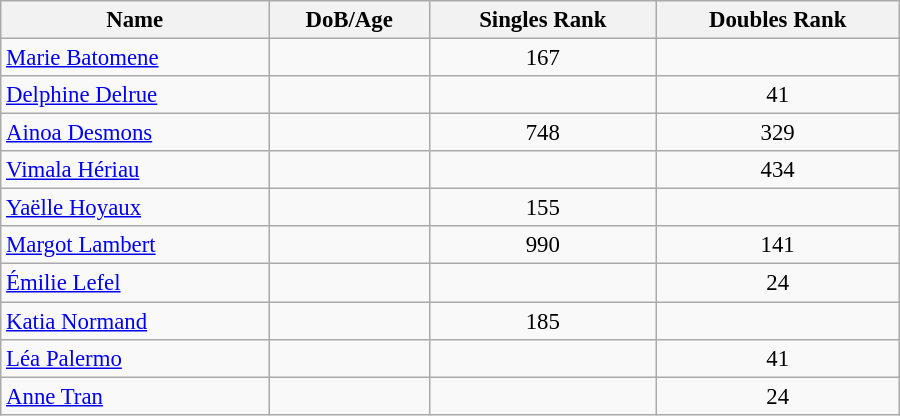<table class="wikitable"  style="width:600px; font-size:95%;">
<tr>
<th align="left">Name</th>
<th align="left">DoB/Age</th>
<th align="left">Singles Rank</th>
<th align="left">Doubles Rank</th>
</tr>
<tr>
<td><a href='#'>Marie Batomene</a></td>
<td></td>
<td align="center">167</td>
<td align="center"></td>
</tr>
<tr>
<td><a href='#'>Delphine Delrue</a></td>
<td></td>
<td align="center"></td>
<td align="center">41</td>
</tr>
<tr>
<td><a href='#'>Ainoa Desmons</a></td>
<td></td>
<td align="center">748</td>
<td align="center">329</td>
</tr>
<tr>
<td><a href='#'>Vimala Hériau</a></td>
<td></td>
<td align="center"></td>
<td align="center">434</td>
</tr>
<tr>
<td><a href='#'>Yaëlle Hoyaux</a></td>
<td></td>
<td align="center">155</td>
<td align="center"></td>
</tr>
<tr>
<td><a href='#'>Margot Lambert</a></td>
<td></td>
<td align="center">990</td>
<td align="center">141</td>
</tr>
<tr>
<td><a href='#'>Émilie Lefel</a></td>
<td></td>
<td align="center"></td>
<td align="center">24</td>
</tr>
<tr>
<td><a href='#'>Katia Normand</a></td>
<td></td>
<td align="center">185</td>
<td align="center"></td>
</tr>
<tr>
<td><a href='#'>Léa Palermo</a></td>
<td></td>
<td align="center"></td>
<td align="center">41</td>
</tr>
<tr>
<td><a href='#'>Anne Tran</a></td>
<td></td>
<td align="center"></td>
<td align="center">24</td>
</tr>
</table>
